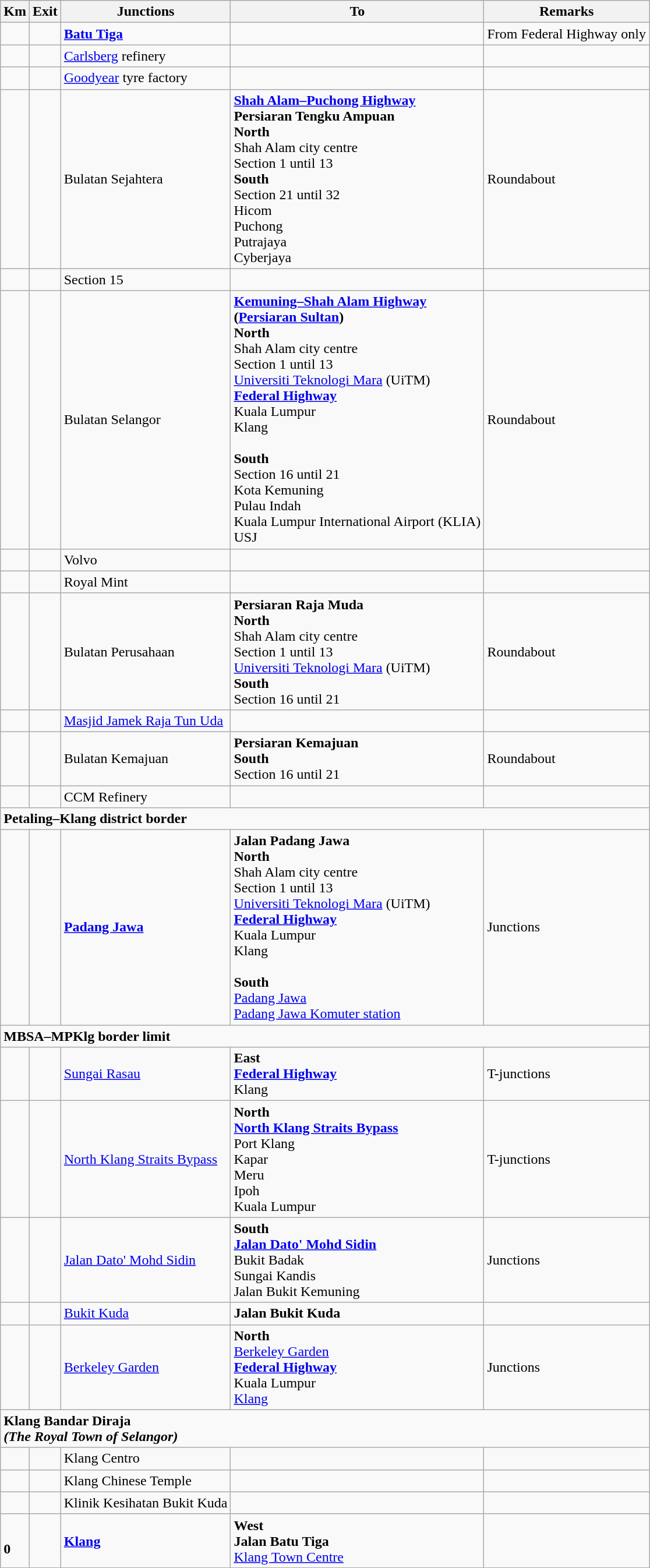<table class="wikitable">
<tr>
<th>Km</th>
<th>Exit</th>
<th>Junctions</th>
<th>To</th>
<th>Remarks</th>
</tr>
<tr>
<td></td>
<td></td>
<td><strong><a href='#'>Batu Tiga</a></strong></td>
<td></td>
<td>From Federal Highway only</td>
</tr>
<tr>
<td></td>
<td></td>
<td><a href='#'>Carlsberg</a> refinery</td>
<td></td>
<td></td>
</tr>
<tr>
<td></td>
<td></td>
<td><a href='#'>Goodyear</a> tyre factory</td>
<td></td>
<td></td>
</tr>
<tr>
<td></td>
<td></td>
<td>Bulatan Sejahtera</td>
<td> <strong><a href='#'>Shah Alam–Puchong Highway</a></strong><br><strong>Persiaran Tengku Ampuan</strong><br><strong>North</strong><br>Shah Alam city centre<br>Section 1 until 13<br><strong>South</strong><br>Section 21 until 32<br>Hicom<br> Puchong<br> Putrajaya<br> Cyberjaya</td>
<td>Roundabout</td>
</tr>
<tr>
<td></td>
<td></td>
<td>Section 15</td>
<td></td>
<td></td>
</tr>
<tr>
<td></td>
<td></td>
<td>Bulatan Selangor</td>
<td> <strong><a href='#'>Kemuning–Shah Alam Highway</a></strong><br><strong>(<a href='#'>Persiaran Sultan</a>)</strong><br><strong>North</strong><br>Shah Alam city centre<br>Section 1 until 13<br><a href='#'>Universiti Teknologi Mara</a> (UiTM)<br> <strong><a href='#'>Federal Highway</a></strong><br>Kuala Lumpur<br>Klang<br><br><strong>South</strong><br>Section 16 until 21<br> Kota Kemuning<br> Pulau Indah<br>  Kuala Lumpur International Airport (KLIA) <br> USJ</td>
<td>Roundabout</td>
</tr>
<tr>
<td></td>
<td></td>
<td>Volvo</td>
<td></td>
<td></td>
</tr>
<tr>
<td></td>
<td></td>
<td>Royal Mint</td>
<td></td>
<td></td>
</tr>
<tr>
<td></td>
<td></td>
<td>Bulatan Perusahaan</td>
<td><strong>Persiaran Raja Muda</strong><br><strong>North</strong><br>Shah Alam city centre<br>Section 1 until 13<br><a href='#'>Universiti Teknologi Mara</a> (UiTM)<br><strong>South</strong><br>Section 16 until 21</td>
<td>Roundabout</td>
</tr>
<tr>
<td></td>
<td></td>
<td><a href='#'>Masjid Jamek Raja Tun Uda</a></td>
<td></td>
<td></td>
</tr>
<tr>
<td></td>
<td></td>
<td>Bulatan Kemajuan</td>
<td><strong>Persiaran Kemajuan</strong><br><strong>South</strong><br>Section 16 until 21</td>
<td>Roundabout</td>
</tr>
<tr>
<td></td>
<td></td>
<td>CCM Refinery</td>
<td></td>
<td></td>
</tr>
<tr>
<td style="width:600px" colspan="6" style="text-align:center; background:blue;"><strong><span>Petaling–Klang district border</span></strong></td>
</tr>
<tr>
<td></td>
<td></td>
<td><strong><a href='#'>Padang Jawa</a></strong></td>
<td><strong>Jalan Padang Jawa</strong><br><strong>North</strong><br>Shah Alam city centre<br>Section 1 until 13<br><a href='#'>Universiti Teknologi Mara</a> (UiTM)<br> <strong><a href='#'>Federal Highway</a></strong><br>Kuala Lumpur<br>Klang<br><br><strong>South</strong><br><a href='#'>Padang Jawa</a><br> <a href='#'>Padang Jawa Komuter station</a></td>
<td>Junctions</td>
</tr>
<tr>
<td style="width:600px" colspan="6" style="text-align:center; background:maroon;"><strong><span>MBSA–MPKlg border limit</span></strong></td>
</tr>
<tr>
<td></td>
<td></td>
<td><a href='#'>Sungai Rasau</a></td>
<td><strong>East</strong><br> <strong><a href='#'>Federal Highway</a></strong><br>Klang</td>
<td>T-junctions</td>
</tr>
<tr>
<td></td>
<td></td>
<td><a href='#'>North Klang Straits Bypass</a></td>
<td><strong>North</strong><br>  <strong><a href='#'>North Klang Straits Bypass</a></strong><br> Port Klang<br> Kapar<br> Meru<br>  Ipoh<br>  Kuala Lumpur</td>
<td>T-junctions</td>
</tr>
<tr>
<td></td>
<td></td>
<td><a href='#'>Jalan Dato' Mohd Sidin</a></td>
<td><strong>South</strong><br> <strong><a href='#'>Jalan Dato' Mohd Sidin</a></strong><br>Bukit Badak<br>Sungai Kandis<br>Jalan Bukit Kemuning</td>
<td>Junctions</td>
</tr>
<tr>
<td></td>
<td></td>
<td><a href='#'>Bukit Kuda</a></td>
<td><strong>Jalan Bukit Kuda</strong></td>
<td></td>
</tr>
<tr>
<td></td>
<td></td>
<td><a href='#'>Berkeley Garden</a></td>
<td><strong>North</strong><br><a href='#'>Berkeley Garden</a><br> <strong><a href='#'>Federal Highway</a></strong><br>Kuala Lumpur<br><a href='#'>Klang</a></td>
<td>Junctions</td>
</tr>
<tr>
<td style="width:600px" colspan="6" style="text-align:center; background:yellow;"><strong><span>Klang Bandar Diraja<br><em>(The Royal Town of Selangor)</em></span></strong></td>
</tr>
<tr>
<td></td>
<td></td>
<td>Klang Centro</td>
<td></td>
<td></td>
</tr>
<tr>
<td></td>
<td></td>
<td>Klang Chinese Temple</td>
<td></td>
<td></td>
</tr>
<tr>
<td></td>
<td></td>
<td>Klinik Kesihatan Bukit Kuda</td>
<td></td>
<td></td>
</tr>
<tr>
<td><br><strong>0</strong></td>
<td></td>
<td><strong><a href='#'>Klang</a></strong></td>
<td><strong>West</strong><br><strong>Jalan Batu Tiga</strong><br><a href='#'>Klang Town Centre</a></td>
<td></td>
</tr>
</table>
